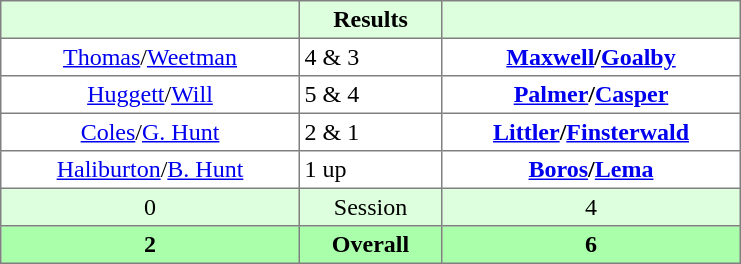<table border="1" cellpadding="3" style="border-collapse:collapse; text-align:center;">
<tr style="background:#dfd;">
<th style="width:12em;"></th>
<th style="width:5.5em;">Results</th>
<th style="width:12em;"></th>
</tr>
<tr>
<td><a href='#'>Thomas</a>/<a href='#'>Weetman</a></td>
<td align=left> 4 & 3</td>
<td><strong><a href='#'>Maxwell</a>/<a href='#'>Goalby</a></strong></td>
</tr>
<tr>
<td><a href='#'>Huggett</a>/<a href='#'>Will</a></td>
<td align=left> 5 & 4</td>
<td><strong><a href='#'>Palmer</a>/<a href='#'>Casper</a></strong></td>
</tr>
<tr>
<td><a href='#'>Coles</a>/<a href='#'>G. Hunt</a></td>
<td align=left> 2 & 1</td>
<td><strong><a href='#'>Littler</a>/<a href='#'>Finsterwald</a></strong></td>
</tr>
<tr>
<td><a href='#'>Haliburton</a>/<a href='#'>B. Hunt</a></td>
<td align=left> 1 up</td>
<td><strong><a href='#'>Boros</a>/<a href='#'>Lema</a></strong></td>
</tr>
<tr style="background:#dfd;">
<td>0</td>
<td>Session</td>
<td>4</td>
</tr>
<tr style="background:#afa;">
<th>2</th>
<th>Overall</th>
<th>6</th>
</tr>
</table>
